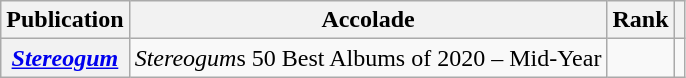<table class="wikitable sortable plainrowheaders">
<tr>
<th scope="col">Publication</th>
<th scope="col">Accolade</th>
<th scope="col">Rank</th>
<th scope="col" class="unsortable"></th>
</tr>
<tr>
<th scope="row"><em><a href='#'>Stereogum</a></em></th>
<td><em>Stereogum</em>s 50 Best Albums of 2020 – Mid-Year</td>
<td></td>
<td></td>
</tr>
</table>
